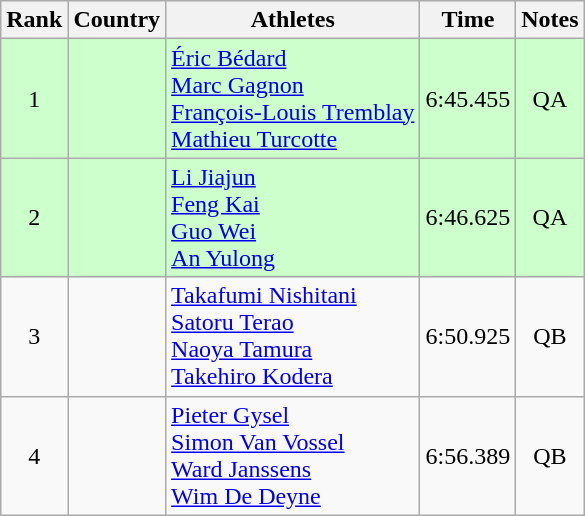<table class="wikitable sortable" style="text-align:center">
<tr>
<th>Rank</th>
<th>Country</th>
<th>Athletes</th>
<th>Time</th>
<th>Notes</th>
</tr>
<tr bgcolor=ccffcc>
<td>1</td>
<td align=left></td>
<td align=left><a href='#'>Éric Bédard</a> <br> <a href='#'>Marc Gagnon</a> <br> <a href='#'>François-Louis Tremblay</a> <br> <a href='#'>Mathieu Turcotte</a></td>
<td>6:45.455</td>
<td>QA</td>
</tr>
<tr bgcolor=ccffcc>
<td>2</td>
<td align=left></td>
<td align=left><a href='#'>Li Jiajun</a> <br> <a href='#'>Feng Kai</a> <br> <a href='#'>Guo Wei</a> <br> <a href='#'>An Yulong</a></td>
<td>6:46.625</td>
<td>QA</td>
</tr>
<tr>
<td>3</td>
<td align=left></td>
<td align=left><a href='#'>Takafumi Nishitani</a> <br> <a href='#'>Satoru Terao</a> <br> <a href='#'>Naoya Tamura</a> <br> <a href='#'>Takehiro Kodera</a></td>
<td>6:50.925</td>
<td>QB</td>
</tr>
<tr>
<td>4</td>
<td align=left></td>
<td align=left><a href='#'>Pieter Gysel</a> <br> <a href='#'>Simon Van Vossel</a> <br> <a href='#'>Ward Janssens</a> <br> <a href='#'>Wim De Deyne</a></td>
<td>6:56.389</td>
<td>QB</td>
</tr>
</table>
